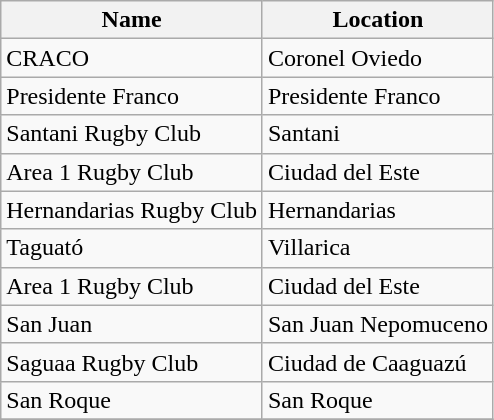<table class="wikitable">
<tr>
<th>Name</th>
<th>Location</th>
</tr>
<tr>
<td>CRACO</td>
<td>Coronel Oviedo</td>
</tr>
<tr>
<td>Presidente Franco</td>
<td>Presidente Franco</td>
</tr>
<tr>
<td>Santani Rugby Club</td>
<td>Santani</td>
</tr>
<tr>
<td>Area 1 Rugby Club</td>
<td>Ciudad del Este</td>
</tr>
<tr>
<td>Hernandarias Rugby Club</td>
<td>Hernandarias</td>
</tr>
<tr>
<td>Taguató</td>
<td>Villarica</td>
</tr>
<tr>
<td>Area 1 Rugby Club</td>
<td>Ciudad del Este</td>
</tr>
<tr>
<td>San Juan</td>
<td>San Juan Nepomuceno</td>
</tr>
<tr>
<td>Saguaa Rugby Club</td>
<td>Ciudad de Caaguazú</td>
</tr>
<tr>
<td>San Roque</td>
<td>San Roque</td>
</tr>
<tr>
</tr>
</table>
